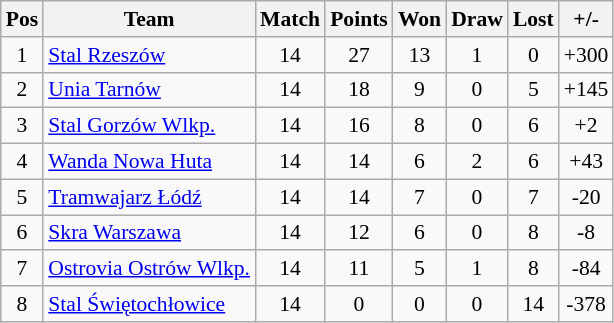<table class=wikitable style="font-size: 90%">
<tr align=center >
<th>Pos</th>
<th>Team</th>
<th>Match</th>
<th>Points</th>
<th>Won</th>
<th>Draw</th>
<th>Lost</th>
<th>+/-</th>
</tr>
<tr align=center >
<td>1</td>
<td align=left><a href='#'>Stal Rzeszów</a></td>
<td>14</td>
<td>27</td>
<td>13</td>
<td>1</td>
<td>0</td>
<td>+300</td>
</tr>
<tr align=center >
<td>2</td>
<td align=left><a href='#'>Unia Tarnów</a></td>
<td>14</td>
<td>18</td>
<td>9</td>
<td>0</td>
<td>5</td>
<td>+145</td>
</tr>
<tr align=center>
<td>3</td>
<td align=left><a href='#'>Stal Gorzów Wlkp.</a></td>
<td>14</td>
<td>16</td>
<td>8</td>
<td>0</td>
<td>6</td>
<td>+2</td>
</tr>
<tr align=center>
<td>4</td>
<td align=left><a href='#'>Wanda Nowa Huta</a></td>
<td>14</td>
<td>14</td>
<td>6</td>
<td>2</td>
<td>6</td>
<td>+43</td>
</tr>
<tr align=center>
<td>5</td>
<td align=left><a href='#'>Tramwajarz Łódź</a></td>
<td>14</td>
<td>14</td>
<td>7</td>
<td>0</td>
<td>7</td>
<td>-20</td>
</tr>
<tr align=center>
<td>6</td>
<td align=left><a href='#'>Skra Warszawa</a></td>
<td>14</td>
<td>12</td>
<td>6</td>
<td>0</td>
<td>8</td>
<td>-8</td>
</tr>
<tr align=center >
<td>7</td>
<td align=left><a href='#'>Ostrovia Ostrów Wlkp.</a></td>
<td>14</td>
<td>11</td>
<td>5</td>
<td>1</td>
<td>8</td>
<td>-84</td>
</tr>
<tr align=center >
<td>8</td>
<td align=left><a href='#'>Stal Świętochłowice</a></td>
<td>14</td>
<td>0</td>
<td>0</td>
<td>0</td>
<td>14</td>
<td>-378</td>
</tr>
</table>
